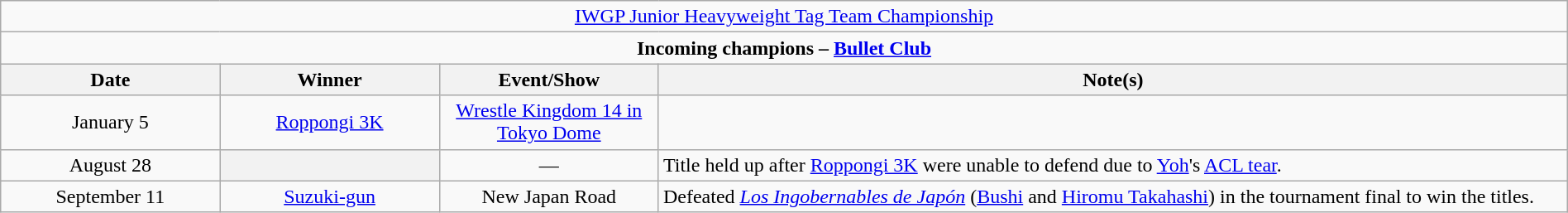<table class="wikitable" style="text-align:center; width:100%;">
<tr>
<td colspan="4" style="text-align: center;"><a href='#'>IWGP Junior Heavyweight Tag Team Championship</a></td>
</tr>
<tr>
<td colspan="4" style="text-align: center;"><strong>Incoming champions – <a href='#'>Bullet Club</a> </strong></td>
</tr>
<tr>
<th width=14%>Date</th>
<th width=14%>Winner</th>
<th width=14%>Event/Show</th>
<th width=58%>Note(s)</th>
</tr>
<tr>
<td>January 5</td>
<td><a href='#'>Roppongi 3K</a><br></td>
<td><a href='#'>Wrestle Kingdom 14 in Tokyo Dome</a><br></td>
<td></td>
</tr>
<tr>
<td>August 28</td>
<th></th>
<td>—</td>
<td align=left>Title held up after <a href='#'>Roppongi 3K</a> were unable to defend due to <a href='#'>Yoh</a>'s <a href='#'>ACL tear</a>.</td>
</tr>
<tr>
<td>September 11</td>
<td><a href='#'>Suzuki-gun</a><br></td>
<td>New Japan Road</td>
<td align=left>Defeated <em><a href='#'>Los Ingobernables de Japón</a></em> (<a href='#'>Bushi</a> and <a href='#'>Hiromu Takahashi</a>) in the tournament final to win the titles.</td>
</tr>
</table>
